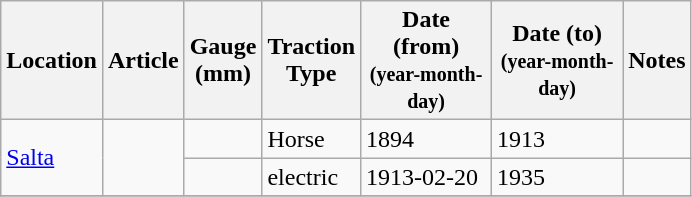<table class="wikitable sortable">
<tr>
<th>Location</th>
<th>Article</th>
<th>Gauge<br> (mm)</th>
<th>Traction<br>Type</th>
<th width=80px>Date (from)<br><small>(year-month-day)</small></th>
<th width=80px>Date (to)<br><small>(year-month-day)</small></th>
<th>Notes</th>
</tr>
<tr>
<td rowspan="2"><a href='#'>Salta</a></td>
<td rowspan="2"> </td>
<td align=right></td>
<td>Horse</td>
<td>1894</td>
<td>1913</td>
<td> </td>
</tr>
<tr>
<td align=right></td>
<td>electric</td>
<td>1913-02-20</td>
<td>1935</td>
<td> </td>
</tr>
<tr>
</tr>
</table>
